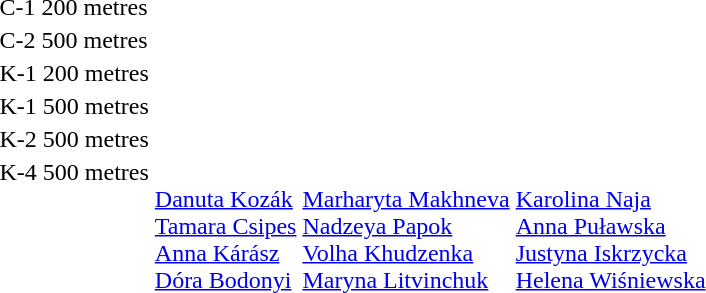<table>
<tr>
<td>C-1 200 metres<br></td>
<td></td>
<td></td>
<td></td>
</tr>
<tr>
<td>C-2 500 metres<br></td>
<td></td>
<td></td>
<td></td>
</tr>
<tr>
<td>K-1 200 metres<br></td>
<td></td>
<td></td>
<td></td>
</tr>
<tr>
<td>K-1 500 metres<br></td>
<td></td>
<td></td>
<td></td>
</tr>
<tr>
<td>K-2 500 metres<br></td>
<td></td>
<td></td>
<td></td>
</tr>
<tr valign="top">
<td>K-4 500 metres<br></td>
<td><br><a href='#'>Danuta Kozák</a><br><a href='#'>Tamara Csipes</a><br><a href='#'>Anna Kárász</a><br><a href='#'>Dóra Bodonyi</a></td>
<td><br><a href='#'>Marharyta Makhneva</a><br><a href='#'>Nadzeya Papok</a><br><a href='#'>Volha Khudzenka</a><br><a href='#'>Maryna Litvinchuk</a></td>
<td><br><a href='#'>Karolina Naja</a><br><a href='#'>Anna Puławska</a><br><a href='#'>Justyna Iskrzycka</a><br><a href='#'>Helena Wiśniewska</a></td>
</tr>
<tr>
</tr>
</table>
